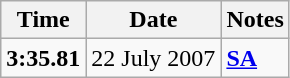<table class="wikitable">
<tr>
<th>Time</th>
<th>Date</th>
<th>Notes</th>
</tr>
<tr>
<td><strong>3:35.81</strong></td>
<td>22 July 2007</td>
<td><strong><a href='#'>SA</a></strong></td>
</tr>
</table>
